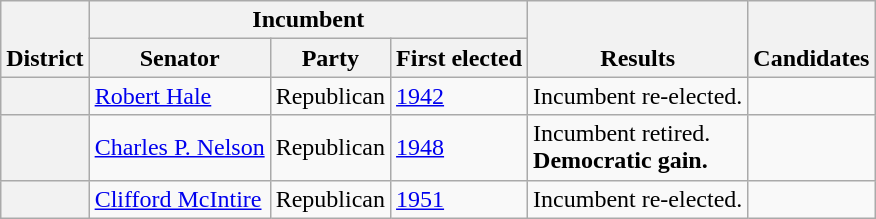<table class=wikitable>
<tr valign=bottom>
<th rowspan=2>District</th>
<th colspan=3>Incumbent</th>
<th rowspan=2>Results</th>
<th rowspan=2>Candidates</th>
</tr>
<tr>
<th>Senator</th>
<th>Party</th>
<th>First elected</th>
</tr>
<tr>
<th></th>
<td><a href='#'>Robert Hale</a></td>
<td>Republican</td>
<td><a href='#'>1942</a></td>
<td>Incumbent re-elected.</td>
<td nowrap></td>
</tr>
<tr>
<th></th>
<td><a href='#'>Charles P. Nelson</a></td>
<td>Republican</td>
<td><a href='#'>1948</a></td>
<td>Incumbent retired.<br><strong>Democratic gain.</strong></td>
<td nowrap></td>
</tr>
<tr>
<th></th>
<td><a href='#'>Clifford McIntire</a></td>
<td>Republican</td>
<td><a href='#'>1951 </a></td>
<td>Incumbent re-elected.</td>
<td nowrap></td>
</tr>
</table>
